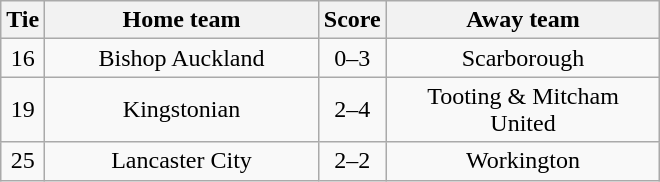<table class="wikitable" style="text-align:center;">
<tr>
<th width=20>Tie</th>
<th width=175>Home team</th>
<th width=20>Score</th>
<th width=175>Away team</th>
</tr>
<tr>
<td>16</td>
<td>Bishop Auckland</td>
<td>0–3</td>
<td>Scarborough</td>
</tr>
<tr>
<td>19</td>
<td>Kingstonian</td>
<td>2–4</td>
<td>Tooting & Mitcham United</td>
</tr>
<tr>
<td>25</td>
<td>Lancaster City</td>
<td>2–2</td>
<td>Workington</td>
</tr>
</table>
